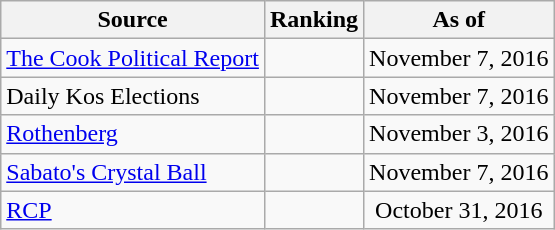<table class="wikitable" style="text-align:center">
<tr>
<th>Source</th>
<th>Ranking</th>
<th>As of</th>
</tr>
<tr>
<td align=left><a href='#'>The Cook Political Report</a></td>
<td></td>
<td>November 7, 2016</td>
</tr>
<tr>
<td align=left>Daily Kos Elections</td>
<td></td>
<td>November 7, 2016</td>
</tr>
<tr>
<td align=left><a href='#'>Rothenberg</a></td>
<td></td>
<td>November 3, 2016</td>
</tr>
<tr>
<td align=left><a href='#'>Sabato's Crystal Ball</a></td>
<td></td>
<td>November 7, 2016</td>
</tr>
<tr>
<td align="left"><a href='#'>RCP</a></td>
<td></td>
<td>October 31, 2016</td>
</tr>
</table>
